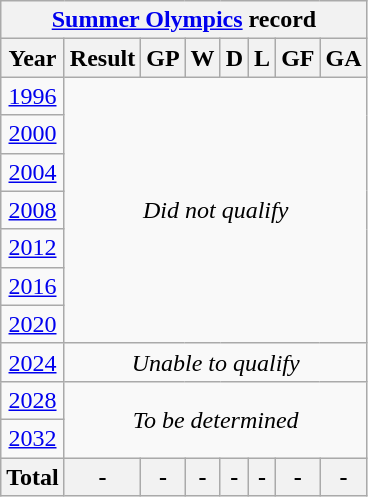<table class="wikitable" style="text-align: center;">
<tr>
<th colspan=8><a href='#'>Summer Olympics</a> record</th>
</tr>
<tr>
<th>Year</th>
<th>Result</th>
<th>GP</th>
<th>W</th>
<th>D</th>
<th>L</th>
<th>GF</th>
<th>GA</th>
</tr>
<tr>
<td> <a href='#'>1996</a></td>
<td colspan=7 rowspan=7><em>Did not qualify</em></td>
</tr>
<tr>
<td> <a href='#'>2000</a></td>
</tr>
<tr>
<td> <a href='#'>2004</a></td>
</tr>
<tr>
<td> <a href='#'>2008</a></td>
</tr>
<tr>
<td> <a href='#'>2012</a></td>
</tr>
<tr>
<td> <a href='#'>2016</a></td>
</tr>
<tr>
<td> <a href='#'>2020</a></td>
</tr>
<tr>
<td> <a href='#'>2024</a></td>
<td colspan=7><em>Unable to qualify</em></td>
</tr>
<tr>
<td> <a href='#'>2028</a></td>
<td colspan=7 rowspan=2><em>To be determined</em></td>
</tr>
<tr>
<td> <a href='#'>2032</a></td>
</tr>
<tr>
<th>Total</th>
<th>-</th>
<th>-</th>
<th>-</th>
<th>-</th>
<th>-</th>
<th>-</th>
<th>-</th>
</tr>
</table>
